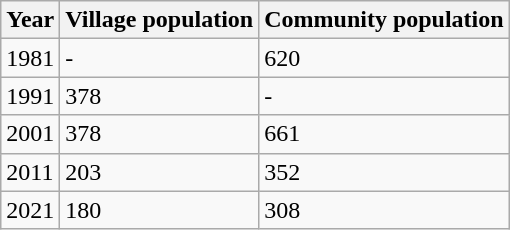<table class="wikitable">
<tr>
<th>Year</th>
<th>Village population</th>
<th>Community population</th>
</tr>
<tr>
<td>1981</td>
<td>-</td>
<td>620</td>
</tr>
<tr>
<td>1991</td>
<td>378</td>
<td>-</td>
</tr>
<tr>
<td>2001</td>
<td>378</td>
<td>661</td>
</tr>
<tr>
<td>2011</td>
<td>203</td>
<td>352</td>
</tr>
<tr>
<td>2021</td>
<td>180</td>
<td>308</td>
</tr>
</table>
